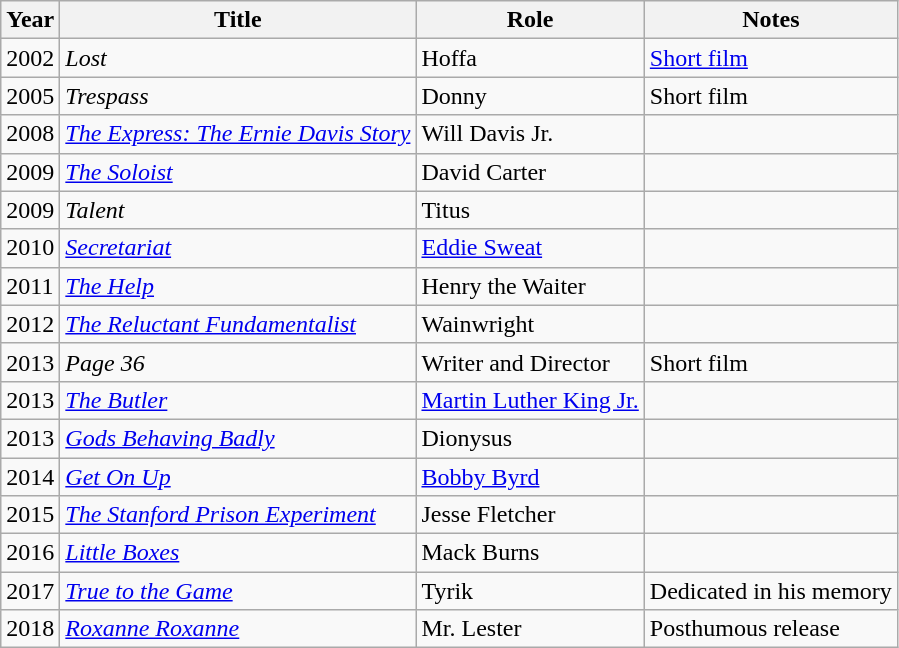<table class="wikitable sortable">
<tr>
<th>Year</th>
<th>Title</th>
<th>Role</th>
<th class="unsortable">Notes</th>
</tr>
<tr>
<td>2002</td>
<td><em>Lost</em></td>
<td>Hoffa</td>
<td><a href='#'>Short film</a></td>
</tr>
<tr>
<td>2005</td>
<td><em>Trespass</em></td>
<td>Donny</td>
<td>Short film</td>
</tr>
<tr>
<td>2008</td>
<td><em><a href='#'>The Express: The Ernie Davis Story</a></em></td>
<td>Will Davis Jr.</td>
<td></td>
</tr>
<tr>
<td>2009</td>
<td><em><a href='#'>The Soloist</a></em></td>
<td>David Carter</td>
<td></td>
</tr>
<tr>
<td>2009</td>
<td><em>Talent</em></td>
<td>Titus</td>
<td></td>
</tr>
<tr>
<td>2010</td>
<td><em><a href='#'>Secretariat</a></em></td>
<td><a href='#'>Eddie Sweat</a></td>
<td></td>
</tr>
<tr>
<td>2011</td>
<td><em><a href='#'>The Help</a></em></td>
<td>Henry the Waiter</td>
<td></td>
</tr>
<tr>
<td>2012</td>
<td><em><a href='#'>The Reluctant Fundamentalist</a></em></td>
<td>Wainwright</td>
<td></td>
</tr>
<tr>
<td>2013</td>
<td><em>Page 36</em></td>
<td>Writer and Director</td>
<td>Short film</td>
</tr>
<tr>
<td>2013</td>
<td><em><a href='#'>The Butler</a></em></td>
<td><a href='#'>Martin Luther King Jr.</a></td>
<td></td>
</tr>
<tr>
<td>2013</td>
<td><em><a href='#'>Gods Behaving Badly</a></em></td>
<td>Dionysus</td>
<td></td>
</tr>
<tr>
<td>2014</td>
<td><em><a href='#'>Get On Up</a></em></td>
<td><a href='#'>Bobby Byrd</a></td>
<td></td>
</tr>
<tr>
<td>2015</td>
<td><em><a href='#'>The Stanford Prison Experiment</a></em></td>
<td>Jesse Fletcher</td>
<td></td>
</tr>
<tr>
<td>2016</td>
<td><em><a href='#'>Little Boxes</a></em></td>
<td>Mack Burns</td>
<td></td>
</tr>
<tr>
<td>2017</td>
<td><em><a href='#'>True to the Game</a></em></td>
<td>Tyrik</td>
<td>Dedicated in his memory</td>
</tr>
<tr>
<td>2018</td>
<td><em><a href='#'>Roxanne Roxanne</a></em></td>
<td>Mr. Lester</td>
<td>Posthumous release</td>
</tr>
</table>
